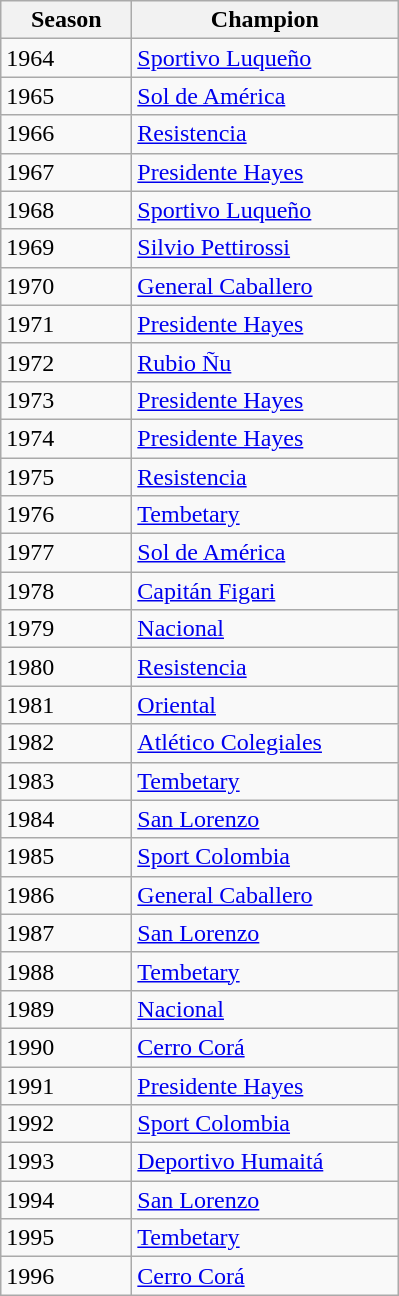<table class="wikitable sortable">
<tr>
<th width=80px>Season</th>
<th width=170px>Champion</th>
</tr>
<tr>
<td>1964</td>
<td><a href='#'>Sportivo Luqueño</a></td>
</tr>
<tr>
<td>1965</td>
<td><a href='#'>Sol de América</a></td>
</tr>
<tr>
<td>1966</td>
<td><a href='#'>Resistencia</a></td>
</tr>
<tr>
<td>1967</td>
<td><a href='#'>Presidente Hayes</a></td>
</tr>
<tr>
<td>1968</td>
<td><a href='#'>Sportivo Luqueño</a></td>
</tr>
<tr>
<td>1969</td>
<td><a href='#'>Silvio Pettirossi</a></td>
</tr>
<tr>
<td>1970</td>
<td><a href='#'>General Caballero</a></td>
</tr>
<tr>
<td>1971</td>
<td><a href='#'>Presidente Hayes</a></td>
</tr>
<tr>
<td>1972</td>
<td><a href='#'>Rubio Ñu</a></td>
</tr>
<tr>
<td>1973</td>
<td><a href='#'>Presidente Hayes</a></td>
</tr>
<tr>
<td>1974</td>
<td><a href='#'>Presidente Hayes</a></td>
</tr>
<tr>
<td>1975</td>
<td><a href='#'>Resistencia</a></td>
</tr>
<tr>
<td>1976</td>
<td><a href='#'>Tembetary</a></td>
</tr>
<tr>
<td>1977</td>
<td><a href='#'>Sol de América</a></td>
</tr>
<tr>
<td>1978</td>
<td><a href='#'>Capitán Figari</a></td>
</tr>
<tr>
<td>1979</td>
<td><a href='#'>Nacional</a></td>
</tr>
<tr>
<td>1980</td>
<td><a href='#'>Resistencia</a></td>
</tr>
<tr>
<td>1981</td>
<td><a href='#'>Oriental</a></td>
</tr>
<tr>
<td>1982</td>
<td><a href='#'>Atlético Colegiales</a></td>
</tr>
<tr>
<td>1983</td>
<td><a href='#'>Tembetary</a></td>
</tr>
<tr>
<td>1984</td>
<td><a href='#'>San Lorenzo</a></td>
</tr>
<tr>
<td>1985</td>
<td><a href='#'>Sport Colombia</a></td>
</tr>
<tr>
<td>1986</td>
<td><a href='#'>General Caballero</a></td>
</tr>
<tr>
<td>1987</td>
<td><a href='#'>San Lorenzo</a></td>
</tr>
<tr>
<td>1988</td>
<td><a href='#'>Tembetary</a></td>
</tr>
<tr>
<td>1989</td>
<td><a href='#'>Nacional</a></td>
</tr>
<tr>
<td>1990</td>
<td><a href='#'>Cerro Corá</a></td>
</tr>
<tr>
<td>1991</td>
<td><a href='#'>Presidente Hayes</a></td>
</tr>
<tr>
<td>1992</td>
<td><a href='#'>Sport Colombia</a></td>
</tr>
<tr>
<td>1993</td>
<td><a href='#'>Deportivo Humaitá</a></td>
</tr>
<tr>
<td>1994</td>
<td><a href='#'>San Lorenzo</a></td>
</tr>
<tr>
<td>1995</td>
<td><a href='#'>Tembetary</a></td>
</tr>
<tr>
<td>1996</td>
<td><a href='#'>Cerro Corá</a></td>
</tr>
</table>
